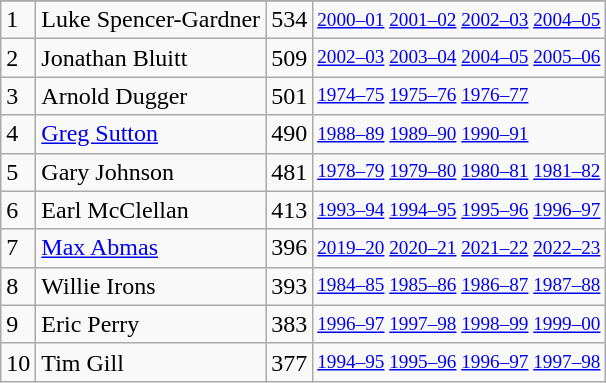<table class="wikitable">
<tr>
</tr>
<tr>
<td>1</td>
<td>Luke Spencer-Gardner</td>
<td>534</td>
<td style="font-size:80%;"><a href='#'>2000–01</a> <a href='#'>2001–02</a> <a href='#'>2002–03</a> <a href='#'>2004–05</a></td>
</tr>
<tr>
<td>2</td>
<td>Jonathan Bluitt</td>
<td>509</td>
<td style="font-size:80%;"><a href='#'>2002–03</a> <a href='#'>2003–04</a> <a href='#'>2004–05</a> <a href='#'>2005–06</a></td>
</tr>
<tr>
<td>3</td>
<td>Arnold Dugger</td>
<td>501</td>
<td style="font-size:80%;"><a href='#'>1974–75</a> <a href='#'>1975–76</a> <a href='#'>1976–77</a></td>
</tr>
<tr>
<td>4</td>
<td><a href='#'>Greg Sutton</a></td>
<td>490</td>
<td style="font-size:80%;"><a href='#'>1988–89</a> <a href='#'>1989–90</a> <a href='#'>1990–91</a></td>
</tr>
<tr>
<td>5</td>
<td>Gary Johnson</td>
<td>481</td>
<td style="font-size:80%;"><a href='#'>1978–79</a> <a href='#'>1979–80</a> <a href='#'>1980–81</a> <a href='#'>1981–82</a></td>
</tr>
<tr>
<td>6</td>
<td>Earl McClellan</td>
<td>413</td>
<td style="font-size:80%;"><a href='#'>1993–94</a> <a href='#'>1994–95</a> <a href='#'>1995–96</a> <a href='#'>1996–97</a></td>
</tr>
<tr>
<td>7</td>
<td><a href='#'>Max Abmas</a></td>
<td>396</td>
<td style="font-size:80%;"><a href='#'>2019–20</a> <a href='#'>2020–21</a> <a href='#'>2021–22</a> <a href='#'>2022–23</a></td>
</tr>
<tr>
<td>8</td>
<td>Willie Irons</td>
<td>393</td>
<td style="font-size:80%;"><a href='#'>1984–85</a> <a href='#'>1985–86</a> <a href='#'>1986–87</a> <a href='#'>1987–88</a></td>
</tr>
<tr>
<td>9</td>
<td>Eric Perry</td>
<td>383</td>
<td style="font-size:80%;"><a href='#'>1996–97</a> <a href='#'>1997–98</a> <a href='#'>1998–99</a> <a href='#'>1999–00</a></td>
</tr>
<tr>
<td>10</td>
<td>Tim Gill</td>
<td>377</td>
<td style="font-size:80%;"><a href='#'>1994–95</a> <a href='#'>1995–96</a> <a href='#'>1996–97</a> <a href='#'>1997–98</a></td>
</tr>
</table>
